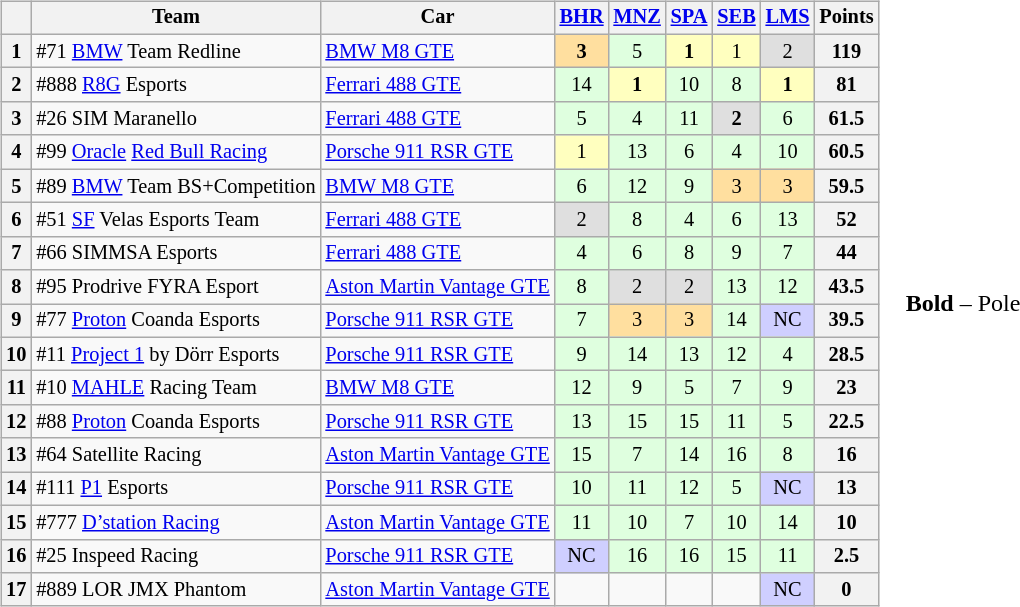<table>
<tr>
<td><br><table class="wikitable" style="font-size:85%; text-align:center;">
<tr>
<th></th>
<th>Team</th>
<th>Car</th>
<th><a href='#'>BHR</a><br></th>
<th><a href='#'>MNZ</a><br></th>
<th><a href='#'>SPA</a><br></th>
<th><a href='#'>SEB</a><br></th>
<th><a href='#'>LMS</a><br></th>
<th>Points</th>
</tr>
<tr>
<th>1</th>
<td align="left"> #71 <a href='#'>BMW</a> Team Redline</td>
<td align="left"><a href='#'>BMW M8 GTE</a></td>
<td style="background:#ffdf9f;"><strong>3</strong></td>
<td style="background:#dfffdf;">5</td>
<td style="background:#ffffbf;"><strong>1</strong></td>
<td style="background:#ffffbf;">1</td>
<td style="background:#dfdfdf;">2</td>
<th>119</th>
</tr>
<tr>
<th>2</th>
<td align="left"> #888 <a href='#'>R8G</a> Esports</td>
<td align="left"><a href='#'>Ferrari 488 GTE</a></td>
<td style="background:#dfffdf;">14</td>
<td style="background:#ffffbf;"><strong>1</strong></td>
<td style="background:#dfffdf;">10</td>
<td style="background:#dfffdf;">8</td>
<td style="background:#ffffbf;"><strong>1</strong></td>
<th>81</th>
</tr>
<tr>
<th>3</th>
<td align="left"> #26 SIM Maranello</td>
<td align="left"><a href='#'>Ferrari 488 GTE</a></td>
<td style="background:#dfffdf;">5</td>
<td style="background:#dfffdf;">4</td>
<td style="background:#dfffdf;">11</td>
<td style="background:#dfdfdf;"><strong>2</strong></td>
<td style="background:#dfffdf;">6</td>
<th>61.5</th>
</tr>
<tr>
<th>4</th>
<td align="left"> #99 <a href='#'>Oracle</a> <a href='#'>Red Bull Racing</a></td>
<td align="left"><a href='#'>Porsche 911 RSR GTE</a></td>
<td style="background:#ffffbf;">1</td>
<td style="background:#dfffdf;">13</td>
<td style="background:#dfffdf;">6</td>
<td style="background:#dfffdf;">4</td>
<td style="background:#dfffdf;">10</td>
<th>60.5</th>
</tr>
<tr>
<th>5</th>
<td align="left"> #89 <a href='#'>BMW</a> Team BS+Competition</td>
<td align="left"><a href='#'>BMW M8 GTE</a></td>
<td style="background:#dfffdf;">6</td>
<td style="background:#dfffdf;">12</td>
<td style="background:#dfffdf;">9</td>
<td style="background:#ffdf9f;">3</td>
<td style="background:#ffdf9f;">3</td>
<th>59.5</th>
</tr>
<tr>
<th>6</th>
<td align="left"> #51 <a href='#'>SF</a> Velas Esports Team</td>
<td align="left"><a href='#'>Ferrari 488 GTE</a></td>
<td style="background:#dfdfdf;">2</td>
<td style="background:#dfffdf;">8</td>
<td style="background:#dfffdf;">4</td>
<td style="background:#dfffdf;">6</td>
<td style="background:#dfffdf;">13</td>
<th>52</th>
</tr>
<tr>
<th>7</th>
<td align="left"> #66 SIMMSA Esports</td>
<td align="left"><a href='#'>Ferrari 488 GTE</a></td>
<td style="background:#dfffdf;">4</td>
<td style="background:#dfffdf;">6</td>
<td style="background:#dfffdf;">8</td>
<td style="background:#dfffdf;">9</td>
<td style="background:#dfffdf;">7</td>
<th>44</th>
</tr>
<tr>
<th>8</th>
<td align="left"> #95 Prodrive FYRA Esport</td>
<td align="left"><a href='#'>Aston Martin Vantage GTE</a></td>
<td style="background:#dfffdf;">8</td>
<td style="background:#dfdfdf;">2</td>
<td style="background:#dfdfdf;">2</td>
<td style="background:#dfffdf;">13</td>
<td style="background:#dfffdf;">12</td>
<th>43.5</th>
</tr>
<tr>
<th>9</th>
<td align="left"> #77 <a href='#'>Proton</a> Coanda Esports</td>
<td align="left"><a href='#'>Porsche 911 RSR GTE</a></td>
<td style="background:#dfffdf;">7</td>
<td style="background:#ffdf9f;">3</td>
<td style="background:#ffdf9f;">3</td>
<td style="background:#dfffdf;">14</td>
<td style="background:#CFCFFF;">NC</td>
<th>39.5</th>
</tr>
<tr>
<th>10</th>
<td align="left"> #11 <a href='#'>Project 1</a> by Dörr Esports</td>
<td align="left"><a href='#'>Porsche 911 RSR GTE</a></td>
<td style="background:#dfffdf;">9</td>
<td style="background:#dfffdf;">14</td>
<td style="background:#dfffdf;">13</td>
<td style="background:#dfffdf;">12</td>
<td style="background:#dfffdf;">4</td>
<th>28.5</th>
</tr>
<tr>
<th>11</th>
<td align="left"> #10 <a href='#'>MAHLE</a> Racing Team</td>
<td align="left"><a href='#'>BMW M8 GTE</a></td>
<td style="background:#dfffdf;">12</td>
<td style="background:#dfffdf;">9</td>
<td style="background:#dfffdf;">5</td>
<td style="background:#dfffdf;">7</td>
<td style="background:#dfffdf;">9</td>
<th>23</th>
</tr>
<tr>
<th>12</th>
<td align="left"> #88 <a href='#'>Proton</a> Coanda Esports</td>
<td align="left"><a href='#'>Porsche 911 RSR GTE</a></td>
<td style="background:#dfffdf;">13</td>
<td style="background:#dfffdf;">15</td>
<td style="background:#dfffdf;">15</td>
<td style="background:#dfffdf;">11</td>
<td style="background:#dfffdf;">5</td>
<th>22.5</th>
</tr>
<tr>
<th>13</th>
<td align="left"> #64 Satellite Racing</td>
<td align="left"><a href='#'>Aston Martin Vantage GTE</a></td>
<td style="background:#dfffdf;">15</td>
<td style="background:#dfffdf;">7</td>
<td style="background:#dfffdf;">14</td>
<td style="background:#dfffdf;">16</td>
<td style="background:#dfffdf;">8</td>
<th>16</th>
</tr>
<tr>
<th>14</th>
<td align="left"> #111 <a href='#'>P1</a> Esports</td>
<td align="left"><a href='#'>Porsche 911 RSR GTE</a></td>
<td style="background:#dfffdf;">10</td>
<td style="background:#dfffdf;">11</td>
<td style="background:#dfffdf;">12</td>
<td style="background:#dfffdf;">5</td>
<td style="background:#CFCFFF;">NC</td>
<th>13</th>
</tr>
<tr>
<th>15</th>
<td align="left"> #777 <a href='#'>D’station Racing</a></td>
<td align="left"><a href='#'>Aston Martin Vantage GTE</a></td>
<td style="background:#dfffdf;">11</td>
<td style="background:#dfffdf;">10</td>
<td style="background:#dfffdf;">7</td>
<td style="background:#dfffdf;">10</td>
<td style="background:#dfffdf;">14</td>
<th>10</th>
</tr>
<tr>
<th>16</th>
<td align="left"> #25 Inspeed Racing</td>
<td align="left"><a href='#'>Porsche 911 RSR GTE</a></td>
<td style="background:#CFCFFF;">NC</td>
<td style="background:#dfffdf;">16</td>
<td style="background:#dfffdf;">16</td>
<td style="background:#dfffdf;">15</td>
<td style="background:#dfffdf;">11</td>
<th>2.5</th>
</tr>
<tr>
<th>17</th>
<td align="left"> #889 LOR JMX Phantom</td>
<td align="left"><a href='#'>Aston Martin Vantage GTE</a></td>
<td></td>
<td></td>
<td></td>
<td></td>
<td style="background:#CFCFFF;">NC</td>
<th>0</th>
</tr>
</table>
</td>
<td align="top"><br><span><strong>Bold</strong> – Pole</span></td>
</tr>
</table>
